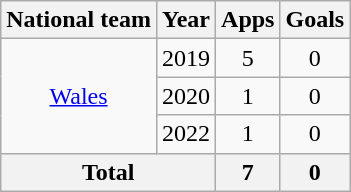<table class=wikitable style=text-align:center>
<tr>
<th>National team</th>
<th>Year</th>
<th>Apps</th>
<th>Goals</th>
</tr>
<tr>
<td rowspan=3><a href='#'>Wales</a></td>
<td>2019</td>
<td>5</td>
<td>0</td>
</tr>
<tr>
<td>2020</td>
<td>1</td>
<td>0</td>
</tr>
<tr>
<td>2022</td>
<td>1</td>
<td>0</td>
</tr>
<tr>
<th colspan=2>Total</th>
<th>7</th>
<th>0</th>
</tr>
</table>
